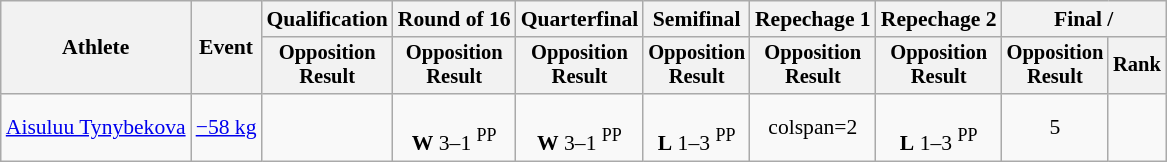<table class="wikitable" style="font-size:90%">
<tr>
<th rowspan=2>Athlete</th>
<th rowspan=2>Event</th>
<th>Qualification</th>
<th>Round of 16</th>
<th>Quarterfinal</th>
<th>Semifinal</th>
<th>Repechage 1</th>
<th>Repechage 2</th>
<th colspan=2>Final / </th>
</tr>
<tr style="font-size: 95%">
<th>Opposition<br>Result</th>
<th>Opposition<br>Result</th>
<th>Opposition<br>Result</th>
<th>Opposition<br>Result</th>
<th>Opposition<br>Result</th>
<th>Opposition<br>Result</th>
<th>Opposition<br>Result</th>
<th>Rank</th>
</tr>
<tr align=center>
<td align=left><a href='#'>Aisuluu Tynybekova</a></td>
<td align=left><a href='#'>−58 kg</a></td>
<td></td>
<td><br><strong>W</strong> 3–1 <sup>PP</sup></td>
<td><br><strong>W</strong> 3–1 <sup>PP</sup></td>
<td><br><strong>L</strong> 1–3 <sup>PP</sup></td>
<td>colspan=2 </td>
<td><br><strong>L</strong> 1–3 <sup>PP</sup></td>
<td>5</td>
</tr>
</table>
